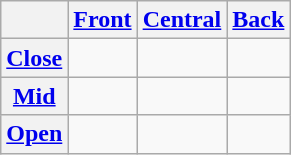<table class="wikitable" style=text-align:center>
<tr>
<th></th>
<th><a href='#'>Front</a></th>
<th><a href='#'>Central</a></th>
<th><a href='#'>Back</a></th>
</tr>
<tr>
<th><a href='#'>Close</a></th>
<td> <br> </td>
<td></td>
<td> <br> </td>
</tr>
<tr>
<th><a href='#'>Mid</a></th>
<td> </td>
<td> </td>
<td> <br> </td>
</tr>
<tr>
<th><a href='#'>Open</a></th>
<td></td>
<td> </td>
<td></td>
</tr>
</table>
